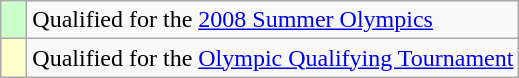<table class="wikitable">
<tr>
<td width=10px bgcolor="#ccffcc"></td>
<td>Qualified for the <a href='#'>2008 Summer Olympics</a></td>
</tr>
<tr>
<td width=10px bgcolor="#ffffcc"></td>
<td>Qualified for the <a href='#'>Olympic Qualifying Tournament</a></td>
</tr>
</table>
